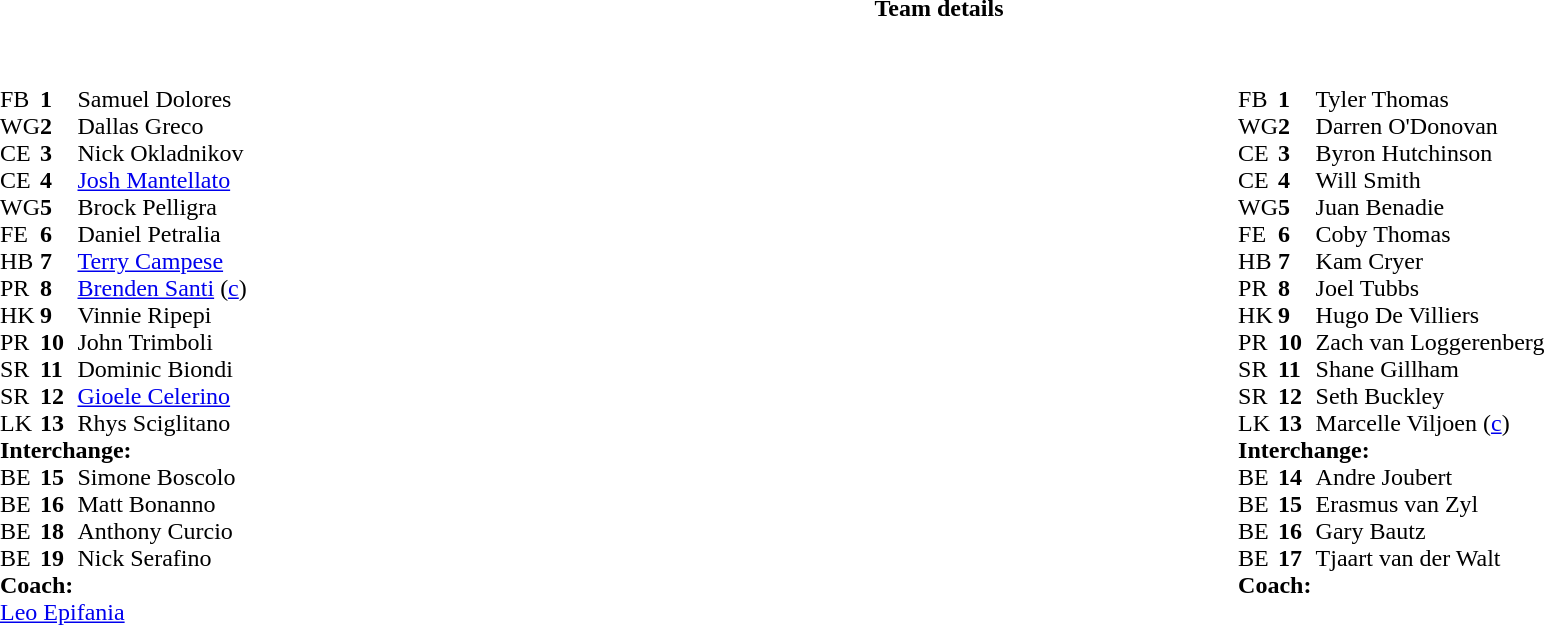<table border="0" width="100%" class="collapsible collapsed">
<tr>
<th>Team details</th>
</tr>
<tr>
<td><br><table width="100%">
<tr>
<td valign="top" width="50%"><br><table style="font-size: 100%" cellspacing="0" cellpadding="0">
<tr>
<th width="25"></th>
<th width="25"></th>
<th></th>
<th width="25"></th>
</tr>
<tr>
<td>FB</td>
<td><strong>1</strong></td>
<td>Samuel Dolores</td>
</tr>
<tr>
<td>WG</td>
<td><strong>2</strong></td>
<td>Dallas Greco</td>
</tr>
<tr>
<td>CE</td>
<td><strong>3</strong></td>
<td>Nick Okladnikov</td>
</tr>
<tr>
<td>CE</td>
<td><strong>4</strong></td>
<td><a href='#'>Josh Mantellato</a></td>
</tr>
<tr>
<td>WG</td>
<td><strong>5</strong></td>
<td>Brock Pelligra</td>
</tr>
<tr>
<td>FE</td>
<td><strong>6</strong></td>
<td>Daniel Petralia</td>
</tr>
<tr>
<td>HB</td>
<td><strong>7</strong></td>
<td><a href='#'>Terry Campese</a></td>
</tr>
<tr>
<td>PR</td>
<td><strong>8</strong></td>
<td><a href='#'>Brenden Santi</a> (<a href='#'>c</a>)</td>
</tr>
<tr>
<td>HK</td>
<td><strong>9</strong></td>
<td>Vinnie Ripepi</td>
</tr>
<tr>
<td>PR</td>
<td><strong>10</strong></td>
<td>John Trimboli</td>
</tr>
<tr>
<td>SR</td>
<td><strong>11</strong></td>
<td>Dominic Biondi</td>
</tr>
<tr>
<td>SR</td>
<td><strong>12</strong></td>
<td><a href='#'>Gioele Celerino</a></td>
</tr>
<tr>
<td>LK</td>
<td><strong>13</strong></td>
<td>Rhys Sciglitano</td>
</tr>
<tr>
<td colspan=3><strong>Interchange:</strong></td>
</tr>
<tr>
<td>BE</td>
<td><strong>15</strong></td>
<td>Simone Boscolo</td>
</tr>
<tr>
<td>BE</td>
<td><strong>16</strong></td>
<td>Matt Bonanno</td>
</tr>
<tr>
<td>BE</td>
<td><strong>18</strong></td>
<td>Anthony Curcio</td>
</tr>
<tr>
<td>BE</td>
<td><strong>19</strong></td>
<td>Nick Serafino</td>
</tr>
<tr>
<td colspan=3><strong>Coach:</strong></td>
</tr>
<tr>
<td colspan="4"> <a href='#'>Leo Epifania</a></td>
</tr>
</table>
</td>
<td valign="top" width="50%"><br><table style="font-size: 100%" cellspacing="0" cellpadding="0" align="center">
<tr>
<th width="25"></th>
<th width="25"></th>
<th></th>
<th width="25"></th>
</tr>
<tr>
<td>FB</td>
<td><strong>1</strong></td>
<td>Tyler Thomas</td>
</tr>
<tr>
<td>WG</td>
<td><strong>2</strong></td>
<td>Darren O'Donovan</td>
</tr>
<tr>
<td>CE</td>
<td><strong>3</strong></td>
<td>Byron Hutchinson</td>
</tr>
<tr>
<td>CE</td>
<td><strong>4</strong></td>
<td>Will Smith</td>
</tr>
<tr>
<td>WG</td>
<td><strong>5</strong></td>
<td>Juan Benadie</td>
</tr>
<tr>
<td>FE</td>
<td><strong>6</strong></td>
<td>Coby Thomas</td>
</tr>
<tr>
<td>HB</td>
<td><strong>7</strong></td>
<td>Kam Cryer</td>
</tr>
<tr>
<td>PR</td>
<td><strong>8</strong></td>
<td>Joel Tubbs</td>
</tr>
<tr>
<td>HK</td>
<td><strong>9</strong></td>
<td>Hugo De Villiers</td>
</tr>
<tr>
<td>PR</td>
<td><strong>10</strong></td>
<td>Zach van Loggerenberg</td>
</tr>
<tr>
<td>SR</td>
<td><strong>11</strong></td>
<td>Shane Gillham</td>
</tr>
<tr>
<td>SR</td>
<td><strong>12</strong></td>
<td>Seth Buckley</td>
</tr>
<tr>
<td>LK</td>
<td><strong>13</strong></td>
<td>Marcelle Viljoen (<a href='#'>c</a>)</td>
</tr>
<tr>
<td colspan=3><strong>Interchange:</strong></td>
</tr>
<tr>
<td>BE</td>
<td><strong>14</strong></td>
<td>Andre Joubert</td>
</tr>
<tr>
<td>BE</td>
<td><strong>15</strong></td>
<td>Erasmus van Zyl</td>
</tr>
<tr>
<td>BE</td>
<td><strong>16</strong></td>
<td>Gary Bautz</td>
</tr>
<tr>
<td>BE</td>
<td><strong>17</strong></td>
<td>Tjaart van der Walt</td>
</tr>
<tr>
<td colspan=3><strong>Coach:</strong></td>
</tr>
<tr>
<td colspan="4"></td>
</tr>
</table>
</td>
</tr>
</table>
</td>
</tr>
</table>
